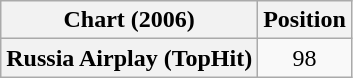<table class="wikitable plainrowheaders" style="text-align:center">
<tr>
<th>Chart (2006)</th>
<th>Position</th>
</tr>
<tr>
<th scope="row">Russia Airplay (TopHit)</th>
<td>98</td>
</tr>
</table>
